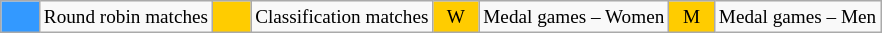<table class="wikitable" style="font-size:80%;border:1px solid #999999;border-collapse:collapse;margin: 1em auto 1em auto;text-align:center">
<tr>
<td bgcolor="#3399ff">      </td>
<td>Round robin matches</td>
<td bgcolor="#ffcc00">      </td>
<td>Classification matches</td>
<td bgcolor="#ffcc00">  W  </td>
<td>Medal games – Women</td>
<td bgcolor="#ffcc00">  M  </td>
<td>Medal games – Men</td>
</tr>
</table>
